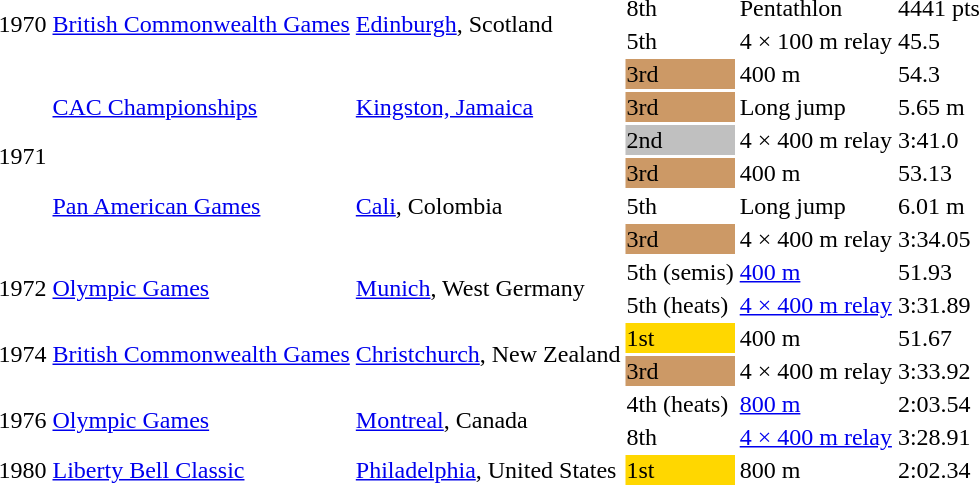<table>
<tr>
<td rowspan=2>1970</td>
<td rowspan=2><a href='#'>British Commonwealth Games</a></td>
<td rowspan=2><a href='#'>Edinburgh</a>, Scotland</td>
<td>8th</td>
<td>Pentathlon</td>
<td>4441 pts</td>
</tr>
<tr>
<td>5th</td>
<td>4 × 100 m relay</td>
<td>45.5</td>
</tr>
<tr>
<td rowspan=6>1971</td>
<td rowspan=3><a href='#'>CAC Championships</a></td>
<td rowspan=3><a href='#'>Kingston, Jamaica</a></td>
<td bgcolor=cc9966>3rd</td>
<td>400 m</td>
<td>54.3</td>
</tr>
<tr>
<td bgcolor=cc9966>3rd</td>
<td>Long jump</td>
<td>5.65 m</td>
</tr>
<tr>
<td bgcolor=silver>2nd</td>
<td>4 × 400 m relay</td>
<td>3:41.0</td>
</tr>
<tr>
<td rowspan=3><a href='#'>Pan American Games</a></td>
<td rowspan=3><a href='#'>Cali</a>, Colombia</td>
<td bgcolor=cc9966>3rd</td>
<td>400 m</td>
<td>53.13</td>
</tr>
<tr>
<td>5th</td>
<td>Long jump</td>
<td>6.01 m</td>
</tr>
<tr>
<td bgcolor=cc9966>3rd</td>
<td>4 × 400 m relay</td>
<td>3:34.05</td>
</tr>
<tr>
<td rowspan=2>1972</td>
<td rowspan=2><a href='#'>Olympic Games</a></td>
<td rowspan=2><a href='#'>Munich</a>, West Germany</td>
<td>5th (semis)</td>
<td><a href='#'>400 m</a></td>
<td>51.93</td>
</tr>
<tr>
<td>5th (heats)</td>
<td><a href='#'>4 × 400 m relay</a></td>
<td>3:31.89</td>
</tr>
<tr>
<td rowspan=2>1974</td>
<td rowspan=2><a href='#'>British Commonwealth Games</a></td>
<td rowspan=2><a href='#'>Christchurch</a>, New Zealand</td>
<td bgcolor=gold>1st</td>
<td>400 m</td>
<td>51.67</td>
</tr>
<tr>
<td bgcolor=cc9966>3rd</td>
<td>4 × 400 m relay</td>
<td>3:33.92</td>
</tr>
<tr>
<td rowspan=2>1976</td>
<td rowspan=2><a href='#'>Olympic Games</a></td>
<td rowspan=2><a href='#'>Montreal</a>, Canada</td>
<td>4th (heats)</td>
<td><a href='#'>800 m</a></td>
<td>2:03.54</td>
</tr>
<tr>
<td>8th</td>
<td><a href='#'>4 × 400 m relay</a></td>
<td>3:28.91</td>
</tr>
<tr>
<td>1980</td>
<td><a href='#'>Liberty Bell Classic</a></td>
<td><a href='#'>Philadelphia</a>, United States</td>
<td bgcolor=gold>1st</td>
<td>800 m</td>
<td>2:02.34</td>
</tr>
</table>
